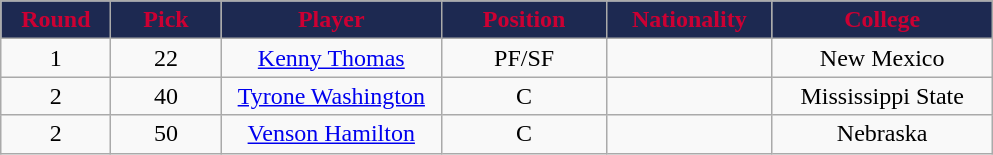<table class="wikitable sortable sortable">
<tr>
<th style="background:#1D2951; color:#C03" width="10%">Round</th>
<th style="background:#1D2951; color:#C03" width="10%">Pick</th>
<th style="background:#1D2951; color:#C03" width="20%">Player</th>
<th style="background:#1D2951; color:#C03" width="15%">Position</th>
<th style="background:#1D2951; color:#C03" width="15%">Nationality</th>
<th style="background:#1D2951; color:#C03" width="20%">College</th>
</tr>
<tr style="text-align: center">
<td>1</td>
<td>22</td>
<td><a href='#'>Kenny Thomas</a></td>
<td>PF/SF</td>
<td></td>
<td>New Mexico</td>
</tr>
<tr style="text-align: center">
<td>2</td>
<td>40</td>
<td><a href='#'>Tyrone Washington</a></td>
<td>C</td>
<td></td>
<td>Mississippi State</td>
</tr>
<tr style="text-align: center">
<td>2</td>
<td>50</td>
<td><a href='#'>Venson Hamilton</a></td>
<td>C</td>
<td></td>
<td>Nebraska</td>
</tr>
</table>
